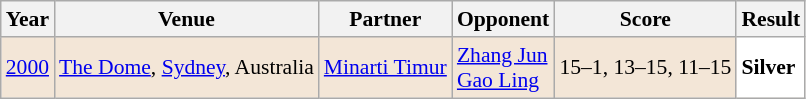<table class="sortable wikitable" style="font-size: 90%;">
<tr>
<th>Year</th>
<th>Venue</th>
<th>Partner</th>
<th>Opponent</th>
<th>Score</th>
<th>Result</th>
</tr>
<tr style="background:#F3E6D7">
<td align="center"><a href='#'>2000</a></td>
<td align="left"><a href='#'>The Dome</a>, <a href='#'>Sydney</a>, Australia</td>
<td align="left"> <a href='#'>Minarti Timur</a></td>
<td align="left"> <a href='#'>Zhang Jun</a><br> <a href='#'>Gao Ling</a></td>
<td align="left">15–1, 13–15, 11–15</td>
<td style="text-align:left; background:white"> <strong>Silver</strong></td>
</tr>
</table>
